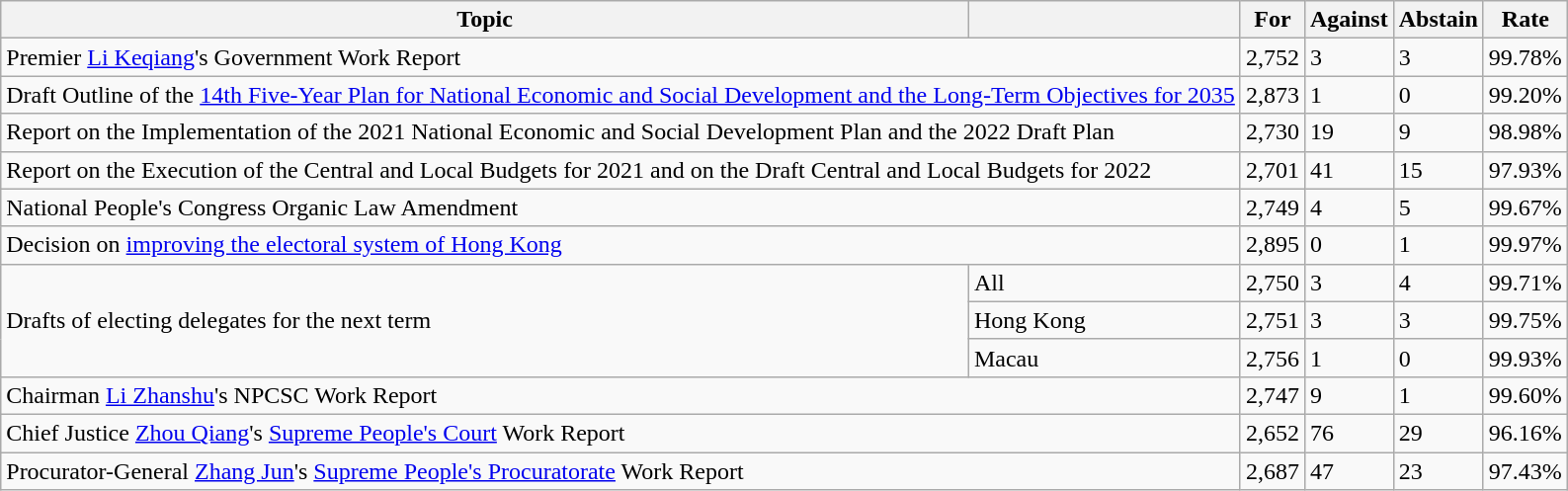<table class="wikitable">
<tr>
<th>Topic</th>
<th></th>
<th>For</th>
<th>Against</th>
<th>Abstain</th>
<th>Rate</th>
</tr>
<tr>
<td colspan="2">Premier <a href='#'>Li Keqiang</a>'s Government Work Report</td>
<td>2,752</td>
<td>3</td>
<td>3</td>
<td>99.78%</td>
</tr>
<tr>
<td colspan="2">Draft Outline of the <a href='#'>14th Five-Year Plan for National Economic and Social Development and the Long-Term Objectives for 2035</a></td>
<td>2,873</td>
<td>1</td>
<td>0</td>
<td>99.20%</td>
</tr>
<tr>
<td colspan="2">Report on the Implementation of the 2021 National Economic and Social Development Plan and the 2022 Draft Plan</td>
<td>2,730</td>
<td>19</td>
<td>9</td>
<td>98.98%</td>
</tr>
<tr>
<td colspan="2">Report on the Execution of the Central and Local Budgets for 2021 and on the Draft Central and Local Budgets for 2022</td>
<td>2,701</td>
<td>41</td>
<td>15</td>
<td>97.93%</td>
</tr>
<tr>
<td colspan="2">National People's Congress Organic Law Amendment</td>
<td>2,749</td>
<td>4</td>
<td>5</td>
<td>99.67%</td>
</tr>
<tr>
<td colspan="2">Decision on <a href='#'>improving the electoral system of Hong Kong</a></td>
<td>2,895</td>
<td>0</td>
<td>1</td>
<td>99.97%</td>
</tr>
<tr>
<td rowspan="3">Drafts of electing delegates for the next term</td>
<td>All</td>
<td>2,750</td>
<td>3</td>
<td>4</td>
<td>99.71%</td>
</tr>
<tr>
<td>Hong Kong</td>
<td>2,751</td>
<td>3</td>
<td>3</td>
<td>99.75%</td>
</tr>
<tr>
<td>Macau</td>
<td>2,756</td>
<td>1</td>
<td>0</td>
<td>99.93%</td>
</tr>
<tr>
<td colspan="2">Chairman <a href='#'>Li Zhanshu</a>'s NPCSC Work Report</td>
<td>2,747</td>
<td>9</td>
<td>1</td>
<td>99.60%</td>
</tr>
<tr>
<td colspan="2">Chief Justice <a href='#'>Zhou Qiang</a>'s <a href='#'>Supreme People's Court</a> Work Report</td>
<td>2,652</td>
<td>76</td>
<td>29</td>
<td>96.16%</td>
</tr>
<tr>
<td colspan="2">Procurator-General <a href='#'>Zhang Jun</a>'s <a href='#'>Supreme People's Procuratorate</a> Work Report</td>
<td>2,687</td>
<td>47</td>
<td>23</td>
<td>97.43%</td>
</tr>
</table>
